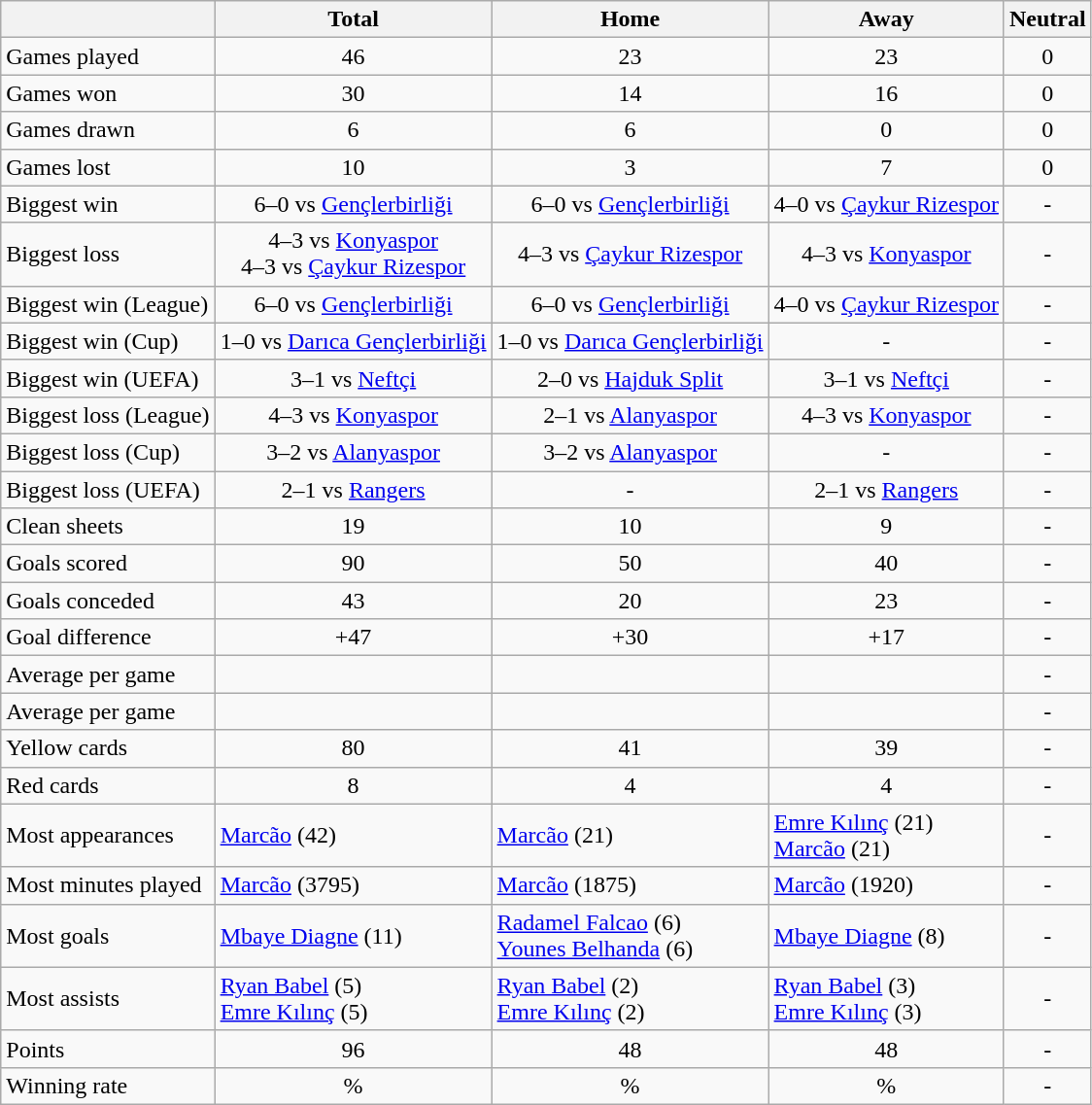<table class="wikitable" style="text-align: center;">
<tr>
<th></th>
<th>Total</th>
<th>Home</th>
<th>Away</th>
<th>Neutral</th>
</tr>
<tr>
<td align=left>Games played</td>
<td>46</td>
<td>23</td>
<td>23</td>
<td>0</td>
</tr>
<tr>
<td align=left>Games won</td>
<td>30</td>
<td>14</td>
<td>16</td>
<td>0</td>
</tr>
<tr>
<td align=left>Games drawn</td>
<td>6</td>
<td>6</td>
<td>0</td>
<td>0</td>
</tr>
<tr>
<td align=left>Games lost</td>
<td>10</td>
<td>3</td>
<td>7</td>
<td>0</td>
</tr>
<tr>
<td align=left>Biggest win</td>
<td>6–0 vs <a href='#'>Gençlerbirliği</a></td>
<td>6–0 vs <a href='#'>Gençlerbirliği</a></td>
<td>4–0 vs <a href='#'>Çaykur Rizespor</a></td>
<td>-</td>
</tr>
<tr>
<td align=left>Biggest loss</td>
<td>4–3 vs <a href='#'>Konyaspor</a> <br> 4–3 vs <a href='#'>Çaykur Rizespor</a></td>
<td>4–3 vs <a href='#'>Çaykur Rizespor</a></td>
<td>4–3 vs <a href='#'>Konyaspor</a></td>
<td>-</td>
</tr>
<tr>
<td align=left>Biggest win (League)</td>
<td>6–0 vs <a href='#'>Gençlerbirliği</a></td>
<td>6–0 vs <a href='#'>Gençlerbirliği</a></td>
<td>4–0 vs <a href='#'>Çaykur Rizespor</a></td>
<td>-</td>
</tr>
<tr>
<td align=left>Biggest win (Cup)</td>
<td>1–0 vs <a href='#'>Darıca Gençlerbirliği</a></td>
<td>1–0 vs <a href='#'>Darıca Gençlerbirliği</a></td>
<td>-</td>
<td>-</td>
</tr>
<tr>
<td align=left>Biggest win (UEFA)</td>
<td>3–1 vs <a href='#'>Neftçi</a></td>
<td>2–0 vs <a href='#'>Hajduk Split</a></td>
<td>3–1 vs <a href='#'>Neftçi</a></td>
<td>-</td>
</tr>
<tr>
<td align=left>Biggest loss (League)</td>
<td>4–3 vs <a href='#'>Konyaspor</a></td>
<td>2–1 vs <a href='#'>Alanyaspor</a></td>
<td>4–3 vs <a href='#'>Konyaspor</a></td>
<td>-</td>
</tr>
<tr>
<td align=left>Biggest loss (Cup)</td>
<td>3–2 vs <a href='#'>Alanyaspor</a></td>
<td>3–2 vs <a href='#'>Alanyaspor</a></td>
<td>-</td>
<td>-</td>
</tr>
<tr>
<td align=left>Biggest loss (UEFA)</td>
<td>2–1 vs <a href='#'>Rangers</a></td>
<td>-</td>
<td>2–1 vs <a href='#'>Rangers</a></td>
<td>-</td>
</tr>
<tr>
<td align=left>Clean sheets</td>
<td>19</td>
<td>10</td>
<td>9</td>
<td>-</td>
</tr>
<tr>
<td align=left>Goals scored</td>
<td>90</td>
<td>50</td>
<td>40</td>
<td>-</td>
</tr>
<tr>
<td align=left>Goals conceded</td>
<td>43</td>
<td>20</td>
<td>23</td>
<td>-</td>
</tr>
<tr>
<td align=left>Goal difference</td>
<td>+47</td>
<td>+30</td>
<td>+17</td>
<td>-</td>
</tr>
<tr>
<td align=left>Average  per game</td>
<td></td>
<td></td>
<td></td>
<td>-</td>
</tr>
<tr>
<td align=left>Average  per game</td>
<td></td>
<td></td>
<td></td>
<td>-</td>
</tr>
<tr>
<td align=left>Yellow cards</td>
<td>80</td>
<td>41</td>
<td>39</td>
<td>-</td>
</tr>
<tr>
<td align=left>Red cards</td>
<td>8</td>
<td>4</td>
<td>4</td>
<td>-</td>
</tr>
<tr>
<td align=left>Most appearances</td>
<td align=left> <a href='#'>Marcão</a> (42)</td>
<td align=left> <a href='#'>Marcão</a> (21)</td>
<td align=left> <a href='#'>Emre Kılınç</a> (21) <br>  <a href='#'>Marcão</a> (21)</td>
<td>-</td>
</tr>
<tr>
<td align=left>Most minutes played</td>
<td align=left> <a href='#'>Marcão</a> (3795)</td>
<td align=left> <a href='#'>Marcão</a> (1875)</td>
<td align=left> <a href='#'>Marcão</a> (1920)</td>
<td>-</td>
</tr>
<tr>
<td align=left>Most goals</td>
<td align=left> <a href='#'>Mbaye Diagne</a> (11)</td>
<td align=left> <a href='#'>Radamel Falcao</a> (6) <br>  <a href='#'>Younes Belhanda</a> (6)</td>
<td align=left> <a href='#'>Mbaye Diagne</a> (8)</td>
<td>-</td>
</tr>
<tr>
<td align=left>Most assists</td>
<td align=left> <a href='#'>Ryan Babel</a> (5) <br>  <a href='#'>Emre Kılınç</a> (5)</td>
<td align=left> <a href='#'>Ryan Babel</a> (2) <br>  <a href='#'>Emre Kılınç</a> (2)</td>
<td align=left> <a href='#'>Ryan Babel</a> (3) <br>  <a href='#'>Emre Kılınç</a> (3)</td>
<td>-</td>
</tr>
<tr>
<td align=left>Points</td>
<td>96</td>
<td>48</td>
<td>48</td>
<td>-</td>
</tr>
<tr>
<td align=left>Winning rate</td>
<td>%</td>
<td>%</td>
<td>%</td>
<td>-</td>
</tr>
</table>
